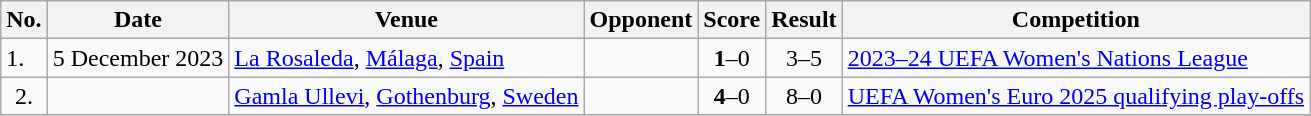<table class="wikitable">
<tr>
<th>No.</th>
<th>Date</th>
<th>Venue</th>
<th>Opponent</th>
<th>Score</th>
<th>Result</th>
<th>Competition</th>
</tr>
<tr>
<td>1.</td>
<td>5 December 2023</td>
<td><a href='#'>La Rosaleda</a>, <a href='#'>Málaga</a>, <a href='#'>Spain</a></td>
<td></td>
<td align=center><strong>1</strong>–0</td>
<td align=center>3–5</td>
<td><a href='#'>2023–24 UEFA Women's Nations League</a></td>
</tr>
<tr>
<td align="center">2.</td>
<td></td>
<td><a href='#'>Gamla Ullevi</a>, <a href='#'>Gothenburg</a>, <a href='#'>Sweden</a></td>
<td></td>
<td align="center"><strong>4</strong>–0</td>
<td align="center">8–0</td>
<td><a href='#'>UEFA Women's Euro 2025 qualifying play-offs</a></td>
</tr>
<tr>
</tr>
</table>
